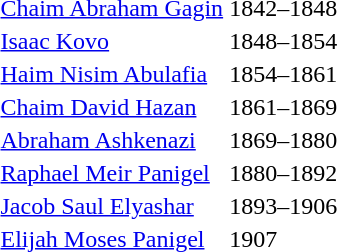<table>
<tr>
<td><a href='#'>Chaim Abraham Gagin</a></td>
<td>1842–1848</td>
</tr>
<tr>
<td><a href='#'>Isaac Kovo</a></td>
<td>1848–1854</td>
</tr>
<tr>
<td><a href='#'>Haim Nisim Abulafia</a></td>
<td>1854–1861</td>
</tr>
<tr>
<td><a href='#'>Chaim David Hazan</a></td>
<td>1861–1869</td>
</tr>
<tr>
<td><a href='#'>Abraham Ashkenazi</a></td>
<td>1869–1880</td>
</tr>
<tr>
<td><a href='#'>Raphael Meir Panigel</a></td>
<td>1880–1892</td>
</tr>
<tr>
<td><a href='#'>Jacob Saul Elyashar</a></td>
<td>1893–1906</td>
</tr>
<tr>
<td><a href='#'>Elijah Moses Panigel</a></td>
<td>1907</td>
</tr>
</table>
